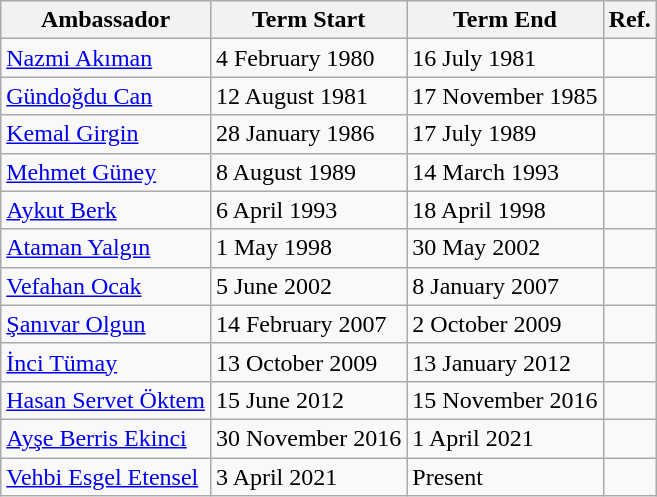<table class="wikitable">
<tr>
<th>Ambassador</th>
<th>Term Start</th>
<th>Term End</th>
<th>Ref.</th>
</tr>
<tr>
<td><a href='#'>Nazmi Akıman</a></td>
<td>4 February 1980</td>
<td>16 July 1981</td>
<td></td>
</tr>
<tr>
<td><a href='#'>Gündoğdu Can</a></td>
<td>12 August 1981</td>
<td>17 November 1985</td>
<td></td>
</tr>
<tr>
<td><a href='#'>Kemal Girgin</a></td>
<td>28 January 1986</td>
<td>17 July 1989</td>
<td></td>
</tr>
<tr>
<td><a href='#'>Mehmet Güney</a></td>
<td>8 August 1989</td>
<td>14 March 1993</td>
<td></td>
</tr>
<tr>
<td><a href='#'>Aykut Berk</a></td>
<td>6 April 1993</td>
<td>18 April 1998</td>
<td></td>
</tr>
<tr>
<td><a href='#'>Ataman Yalgın</a></td>
<td>1 May 1998</td>
<td>30 May 2002</td>
<td></td>
</tr>
<tr>
<td><a href='#'>Vefahan Ocak</a></td>
<td>5 June 2002</td>
<td>8 January 2007</td>
<td></td>
</tr>
<tr>
<td><a href='#'>Şanıvar Olgun</a></td>
<td>14 February 2007</td>
<td>2 October 2009</td>
<td></td>
</tr>
<tr>
<td><a href='#'>İnci Tümay</a></td>
<td>13 October 2009</td>
<td>13 January 2012</td>
<td></td>
</tr>
<tr>
<td><a href='#'>Hasan Servet Öktem</a></td>
<td>15 June 2012</td>
<td>15 November 2016</td>
<td></td>
</tr>
<tr>
<td><a href='#'>Ayşe Berris Ekinci</a></td>
<td>30 November 2016</td>
<td>1 April 2021</td>
<td></td>
</tr>
<tr>
<td><a href='#'>Vehbi Esgel Etensel</a></td>
<td>3 April 2021</td>
<td>Present</td>
<td></td>
</tr>
</table>
